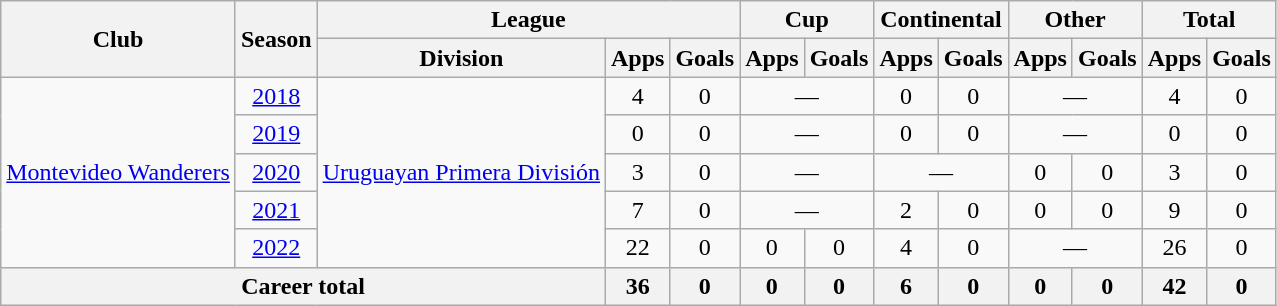<table class="wikitable" style="text-align: center">
<tr>
<th rowspan="2">Club</th>
<th rowspan="2">Season</th>
<th colspan="3">League</th>
<th colspan="2">Cup</th>
<th colspan="2">Continental</th>
<th colspan="2">Other</th>
<th colspan="2">Total</th>
</tr>
<tr>
<th>Division</th>
<th>Apps</th>
<th>Goals</th>
<th>Apps</th>
<th>Goals</th>
<th>Apps</th>
<th>Goals</th>
<th>Apps</th>
<th>Goals</th>
<th>Apps</th>
<th>Goals</th>
</tr>
<tr>
<td rowspan="5"><a href='#'>Montevideo Wanderers</a></td>
<td><a href='#'>2018</a></td>
<td rowspan="5"><a href='#'>Uruguayan Primera División</a></td>
<td>4</td>
<td>0</td>
<td colspan="2">—</td>
<td>0</td>
<td>0</td>
<td colspan="2">—</td>
<td>4</td>
<td>0</td>
</tr>
<tr>
<td><a href='#'>2019</a></td>
<td>0</td>
<td>0</td>
<td colspan="2">—</td>
<td>0</td>
<td>0</td>
<td colspan="2">—</td>
<td>0</td>
<td>0</td>
</tr>
<tr>
<td><a href='#'>2020</a></td>
<td>3</td>
<td>0</td>
<td colspan="2">—</td>
<td colspan="2">—</td>
<td>0</td>
<td>0</td>
<td>3</td>
<td>0</td>
</tr>
<tr>
<td><a href='#'>2021</a></td>
<td>7</td>
<td>0</td>
<td colspan="2">—</td>
<td>2</td>
<td>0</td>
<td>0</td>
<td>0</td>
<td>9</td>
<td>0</td>
</tr>
<tr>
<td><a href='#'>2022</a></td>
<td>22</td>
<td>0</td>
<td>0</td>
<td>0</td>
<td>4</td>
<td>0</td>
<td colspan="2">—</td>
<td>26</td>
<td>0</td>
</tr>
<tr>
<th colspan="3">Career total</th>
<th>36</th>
<th>0</th>
<th>0</th>
<th>0</th>
<th>6</th>
<th>0</th>
<th>0</th>
<th>0</th>
<th>42</th>
<th>0</th>
</tr>
</table>
